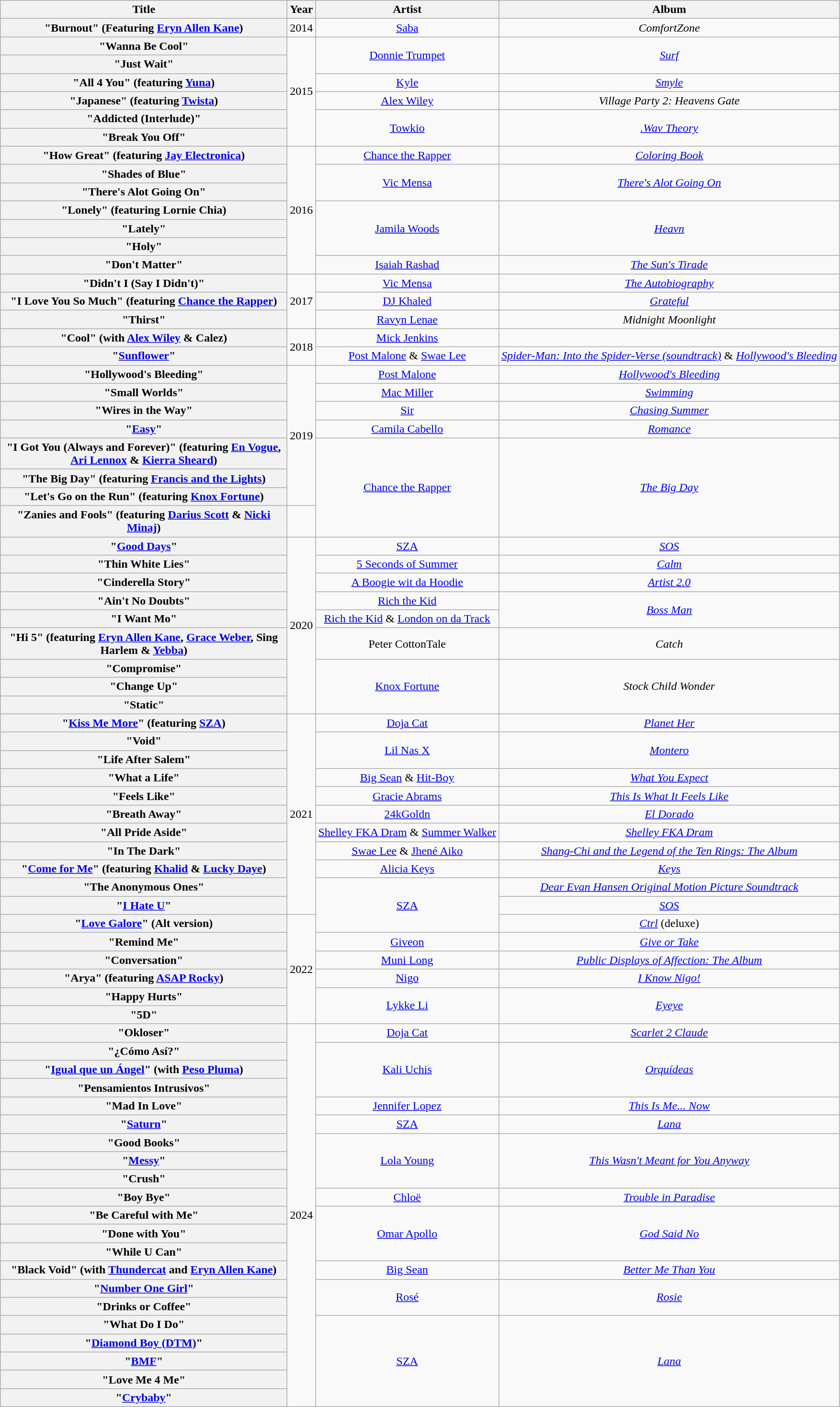<table class="wikitable plainrowheaders" style="text-align:center;">
<tr>
<th scope="col" style="width:24.5em;">Title</th>
<th scope="col">Year</th>
<th scope="col">Artist</th>
<th scope="col">Album</th>
</tr>
<tr>
<th scope="row">"Burnout" (Featuring <a href='#'>Eryn Allen Kane</a>)</th>
<td>2014</td>
<td><a href='#'>Saba</a></td>
<td><em>ComfortZone</em></td>
</tr>
<tr>
<th scope="row">"Wanna Be Cool"</th>
<td rowspan="6">2015</td>
<td rowspan="2"><a href='#'>Donnie Trumpet</a></td>
<td rowspan="2"><em><a href='#'>Surf</a></em></td>
</tr>
<tr>
<th scope="row">"Just Wait"</th>
</tr>
<tr>
<th scope="row">"All 4 You" (featuring <a href='#'>Yuna</a>)</th>
<td><a href='#'>Kyle</a></td>
<td><em><a href='#'>Smyle</a></em></td>
</tr>
<tr>
<th scope="row">"Japanese" (featuring <a href='#'>Twista</a>)</th>
<td><a href='#'>Alex Wiley</a></td>
<td><em>Village Party 2: Heavens Gate</em></td>
</tr>
<tr>
<th scope="row">"Addicted (Interlude)"</th>
<td rowspan="2"><a href='#'>Towkio</a></td>
<td rowspan="2"><em><a href='#'>.Wav Theory</a></em></td>
</tr>
<tr>
<th scope="row">"Break You Off"</th>
</tr>
<tr>
<th scope="row">"How Great" (featuring <a href='#'>Jay Electronica</a>)</th>
<td rowspan="7">2016</td>
<td><a href='#'>Chance the Rapper</a></td>
<td><em><a href='#'>Coloring Book</a></em></td>
</tr>
<tr>
<th scope="row">"Shades of Blue"</th>
<td rowspan="2"><a href='#'>Vic Mensa</a></td>
<td rowspan="2"><em><a href='#'>There's Alot Going On</a></em></td>
</tr>
<tr>
<th scope="row">"There's Alot Going On"</th>
</tr>
<tr>
<th scope="row">"Lonely" (featuring Lornie Chia)</th>
<td rowspan="3"><a href='#'>Jamila Woods</a></td>
<td rowspan="3"><em><a href='#'>Heavn</a></em></td>
</tr>
<tr>
<th scope="row">"Lately"</th>
</tr>
<tr>
<th scope="row">"Holy"</th>
</tr>
<tr>
<th scope="row">"Don't Matter"</th>
<td><a href='#'>Isaiah Rashad</a></td>
<td><em><a href='#'>The Sun's Tirade</a></em></td>
</tr>
<tr>
<th scope="row">"Didn't I (Say I Didn't)"</th>
<td rowspan="3">2017</td>
<td><a href='#'>Vic Mensa</a></td>
<td><em><a href='#'>The Autobiography</a></em></td>
</tr>
<tr>
<th scope="row">"I Love You So Much" (featuring <a href='#'>Chance the Rapper</a>)</th>
<td><a href='#'>DJ Khaled</a></td>
<td><em><a href='#'>Grateful</a></em></td>
</tr>
<tr>
<th scope="row">"Thirst"</th>
<td><a href='#'>Ravyn Lenae</a></td>
<td><em>Midnight Moonlight</em></td>
</tr>
<tr>
<th scope="row">"Cool" (with <a href='#'>Alex Wiley</a> & Calez)</th>
<td rowspan="2">2018</td>
<td><a href='#'>Mick Jenkins</a></td>
<td></td>
</tr>
<tr>
<th scope="row">"<a href='#'>Sunflower</a>"</th>
<td><a href='#'>Post Malone</a> & <a href='#'>Swae Lee</a></td>
<td><em><a href='#'>Spider-Man: Into the Spider-Verse (soundtrack)</a></em> & <em><a href='#'>Hollywood's Bleeding</a></em></td>
</tr>
<tr>
<th scope="row">"Hollywood's Bleeding"</th>
<td rowspan="7">2019</td>
<td><a href='#'>Post Malone</a></td>
<td><em><a href='#'>Hollywood's Bleeding</a></em></td>
</tr>
<tr>
<th scope="row">"Small Worlds"</th>
<td><a href='#'>Mac Miller</a></td>
<td><em><a href='#'>Swimming</a></em></td>
</tr>
<tr>
<th scope="row">"Wires in the Way"</th>
<td><a href='#'>Sir</a></td>
<td><em><a href='#'>Chasing Summer</a></em></td>
</tr>
<tr>
<th scope="row">"<a href='#'>Easy</a>"</th>
<td><a href='#'>Camila Cabello</a></td>
<td><em><a href='#'>Romance</a></em></td>
</tr>
<tr>
<th scope="row">"I Got You (Always and Forever)" (featuring <a href='#'>En Vogue</a>, <a href='#'>Ari Lennox</a> & <a href='#'>Kierra Sheard</a>)</th>
<td rowspan="4"><a href='#'>Chance the Rapper</a></td>
<td rowspan="4"><a href='#'><em>The Big Day</em></a></td>
</tr>
<tr>
<th scope="row">"The Big Day" (featuring <a href='#'>Francis and the Lights</a>)</th>
</tr>
<tr>
<th scope="row">"Let's Go on the Run" (featuring <a href='#'>Knox Fortune</a>)</th>
</tr>
<tr>
<th scope="row">"Zanies and Fools" (featuring <a href='#'>Darius Scott</a> & <a href='#'>Nicki Minaj</a>)</th>
</tr>
<tr>
<th scope="row">"<a href='#'>Good Days</a>"</th>
<td rowspan="9">2020</td>
<td><a href='#'>SZA</a></td>
<td><em><a href='#'>SOS</a></em></td>
</tr>
<tr>
<th scope="row">"Thin White Lies"</th>
<td><a href='#'>5 Seconds of Summer</a></td>
<td><em><a href='#'>Calm</a></em></td>
</tr>
<tr>
<th scope="row">"Cinderella Story"</th>
<td><a href='#'>A Boogie wit da Hoodie</a></td>
<td><em><a href='#'>Artist 2.0</a></em></td>
</tr>
<tr>
<th scope="row">"Ain't No Doubts"</th>
<td><a href='#'>Rich the Kid</a></td>
<td rowspan="2"><em><a href='#'>Boss Man</a></em></td>
</tr>
<tr>
<th scope="row">"I Want Mo"</th>
<td><a href='#'>Rich the Kid</a> & <a href='#'>London on da Track</a></td>
</tr>
<tr>
<th scope="row">"Hi 5" (featuring <a href='#'>Eryn Allen Kane</a>, <a href='#'>Grace Weber</a>, Sing Harlem & <a href='#'>Yebba</a>)</th>
<td>Peter CottonTale</td>
<td><em>Catch</em></td>
</tr>
<tr>
<th scope="row">"Compromise"</th>
<td rowspan="3"><a href='#'>Knox Fortune</a></td>
<td rowspan="3"><em>Stock Child Wonder</em></td>
</tr>
<tr>
<th scope="row">"Change Up"</th>
</tr>
<tr>
<th scope="row">"Static"</th>
</tr>
<tr>
<th scope="row">"<a href='#'>Kiss Me More</a>" (featuring <a href='#'>SZA</a>)</th>
<td rowspan="11">2021</td>
<td><a href='#'>Doja Cat</a></td>
<td><em><a href='#'>Planet Her</a></em></td>
</tr>
<tr>
<th scope="row">"Void"</th>
<td rowspan="2"><a href='#'>Lil Nas X</a></td>
<td rowspan="2"><em><a href='#'>Montero</a></em></td>
</tr>
<tr>
<th scope="row">"Life After Salem"</th>
</tr>
<tr>
<th scope="row">"What a Life"</th>
<td><a href='#'>Big Sean</a> & <a href='#'>Hit-Boy</a></td>
<td><em><a href='#'>What You Expect</a></em></td>
</tr>
<tr>
<th scope="row">"Feels Like"</th>
<td><a href='#'>Gracie Abrams</a></td>
<td><em><a href='#'>This Is What It Feels Like</a></em></td>
</tr>
<tr>
<th scope="row">"Breath Away"</th>
<td><a href='#'>24kGoldn</a></td>
<td><em><a href='#'>El Dorado</a></em></td>
</tr>
<tr>
<th scope="row">"All Pride Aside"</th>
<td><a href='#'>Shelley FKA Dram</a> & <a href='#'>Summer Walker</a></td>
<td><em><a href='#'>Shelley FKA Dram</a></em></td>
</tr>
<tr>
<th scope="row">"In The Dark"</th>
<td><a href='#'>Swae Lee</a> & <a href='#'>Jhené Aiko</a></td>
<td><em><a href='#'>Shang-Chi and the Legend of the Ten Rings: The Album</a></em></td>
</tr>
<tr>
<th scope="row">"<a href='#'>Come for Me</a>" (featuring <a href='#'>Khalid</a> & <a href='#'>Lucky Daye</a>)</th>
<td><a href='#'>Alicia Keys</a></td>
<td><em><a href='#'>Keys</a></em></td>
</tr>
<tr>
<th scope="row">"The Anonymous Ones"</th>
<td rowspan="3"><a href='#'>SZA</a></td>
<td><em><a href='#'>Dear Evan Hansen Original Motion Picture Soundtrack</a></em></td>
</tr>
<tr>
<th scope="row">"<a href='#'>I Hate U</a>"</th>
<td><em><a href='#'>SOS</a></em></td>
</tr>
<tr>
<th scope="row">"<a href='#'>Love Galore</a>" (Alt version)</th>
<td rowspan="6">2022</td>
<td><em><a href='#'>Ctrl</a></em> (deluxe)</td>
</tr>
<tr>
<th scope="row">"Remind Me"</th>
<td><a href='#'>Giveon</a></td>
<td><em><a href='#'>Give or Take</a></em></td>
</tr>
<tr>
<th scope="row">"Conversation"</th>
<td><a href='#'>Muni Long</a></td>
<td><em><a href='#'>Public Displays of Affection: The Album</a></em></td>
</tr>
<tr>
<th scope="row">"Arya" (featuring <a href='#'>ASAP Rocky</a>)</th>
<td><a href='#'>Nigo</a></td>
<td><em><a href='#'>I Know Nigo!</a></em></td>
</tr>
<tr>
<th scope="row">"Happy Hurts"</th>
<td rowspan="2"><a href='#'>Lykke Li</a></td>
<td rowspan="2"><em><a href='#'>Eyeye</a></em></td>
</tr>
<tr>
<th scope="row">"5D"</th>
</tr>
<tr>
<th scope="row">"Okloser"</th>
<td rowspan="21">2024</td>
<td><a href='#'>Doja Cat</a></td>
<td><em><a href='#'>Scarlet 2 Claude</a></em></td>
</tr>
<tr>
<th scope="row">"¿Cómo Así?"</th>
<td rowspan="3"><a href='#'>Kali Uchis</a></td>
<td rowspan="3"><em><a href='#'>Orquídeas</a></em></td>
</tr>
<tr>
<th scope="row">"<a href='#'>Igual que un Ángel</a>" (with <a href='#'>Peso Pluma</a>)</th>
</tr>
<tr>
<th scope="row">"Pensamientos Intrusivos"</th>
</tr>
<tr>
<th scope="row">"Mad In Love"</th>
<td><a href='#'>Jennifer Lopez</a></td>
<td><em><a href='#'>This Is Me... Now</a></em></td>
</tr>
<tr>
<th scope="row">"<a href='#'>Saturn</a>"</th>
<td><a href='#'>SZA</a></td>
<td><em><a href='#'>Lana</a></em></td>
</tr>
<tr>
<th scope="row">"Good Books"</th>
<td rowspan="3"><a href='#'>Lola Young</a></td>
<td rowspan="3"><em><a href='#'>This Wasn't Meant for You Anyway</a></em></td>
</tr>
<tr>
<th scope="row">"<a href='#'>Messy</a>"</th>
</tr>
<tr>
<th scope="row">"Crush"</th>
</tr>
<tr>
<th scope="row">"Boy Bye"</th>
<td><a href='#'>Chloë</a></td>
<td><em><a href='#'>Trouble in Paradise</a></em></td>
</tr>
<tr>
<th scope="row">"Be Careful with Me"</th>
<td rowspan="3"><a href='#'>Omar Apollo</a></td>
<td rowspan="3"><em><a href='#'>God Said No</a></em></td>
</tr>
<tr>
<th scope="row">"Done with You"</th>
</tr>
<tr>
<th scope="row">"While U Can"</th>
</tr>
<tr>
<th scope="row">"Black Void" (with <a href='#'>Thundercat</a> and <a href='#'>Eryn Allen Kane</a>)</th>
<td><a href='#'>Big Sean</a></td>
<td><em><a href='#'>Better Me Than You</a></em></td>
</tr>
<tr>
<th scope="row">"<a href='#'>Number One Girl</a>"</th>
<td rowspan="2"><a href='#'>Rosé</a></td>
<td rowspan="2"><em><a href='#'>Rosie</a></em></td>
</tr>
<tr>
<th scope="row">"Drinks or Coffee"</th>
</tr>
<tr>
<th scope="row">"What Do I Do"</th>
<td rowspan="5"><a href='#'>SZA</a></td>
<td rowspan="5"><em><a href='#'>Lana</a></em></td>
</tr>
<tr>
<th scope="row">"<a href='#'>Diamond Boy (DTM)</a>"</th>
</tr>
<tr>
<th scope="row">"<a href='#'>BMF</a>"</th>
</tr>
<tr>
<th scope="row">"Love Me 4 Me"</th>
</tr>
<tr>
<th scope="row">"<a href='#'>Crybaby</a>"</th>
</tr>
</table>
